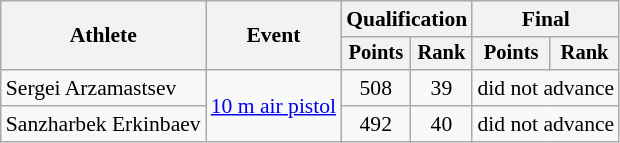<table class=wikitable style=font-size:90%;text-align:center>
<tr>
<th rowspan="2">Athlete</th>
<th rowspan="2">Event</th>
<th colspan=2>Qualification</th>
<th colspan=2>Final</th>
</tr>
<tr style="font-size:95%">
<th>Points</th>
<th>Rank</th>
<th>Points</th>
<th>Rank</th>
</tr>
<tr>
<td align=left>Sergei Arzamastsev</td>
<td align=left rowspan=2><a href='#'>10 m air pistol</a></td>
<td>508</td>
<td>39</td>
<td colspan=2>did not advance</td>
</tr>
<tr>
<td align=left>Sanzharbek Erkinbaev</td>
<td>492</td>
<td>40</td>
<td colspan=2>did not advance</td>
</tr>
</table>
